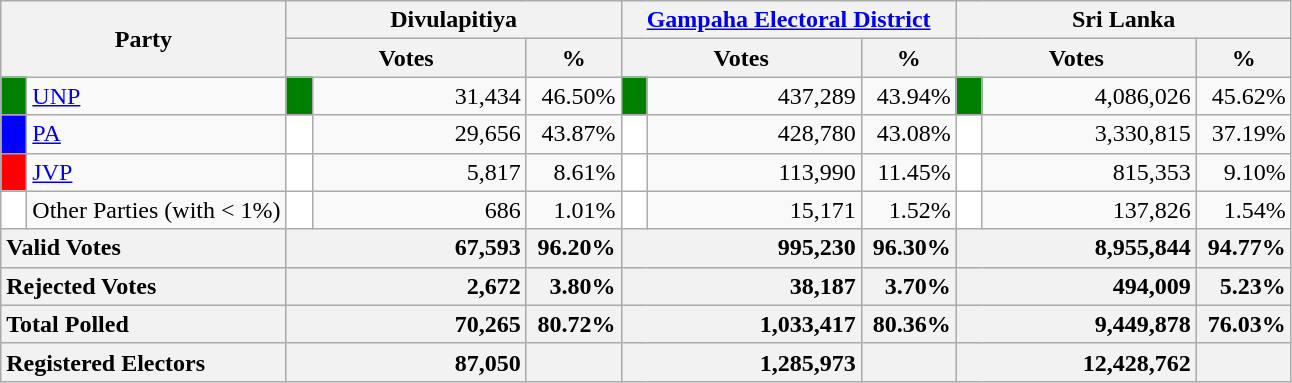<table class="wikitable">
<tr>
<th colspan="2" width="144px"rowspan="2">Party</th>
<th colspan="3" width="216px">Divulapitiya</th>
<th colspan="3" width="216px"><a href='#'>Gampaha Electoral District</a></th>
<th colspan="3" width="216px">Sri Lanka</th>
</tr>
<tr>
<th colspan="2" width="144px">Votes</th>
<th>%</th>
<th colspan="2" width="144px">Votes</th>
<th>%</th>
<th colspan="2" width="144px">Votes</th>
<th>%</th>
</tr>
<tr>
<td style="background-color:green;" width="10px"></td>
<td style="text-align:left;"><a href='#'>UNP</a></td>
<td style="background-color:green;" width="10px"></td>
<td style="text-align:right;">31,434</td>
<td style="text-align:right;">46.50%</td>
<td style="background-color:green;" width="10px"></td>
<td style="text-align:right;">437,289</td>
<td style="text-align:right;">43.94%</td>
<td style="background-color:green;" width="10px"></td>
<td style="text-align:right;">4,086,026</td>
<td style="text-align:right;">45.62%</td>
</tr>
<tr>
<td style="background-color:blue;" width="10px"></td>
<td style="text-align:left;"><a href='#'>PA</a></td>
<td style="background-color:white;" width="10px"></td>
<td style="text-align:right;">29,656</td>
<td style="text-align:right;">43.87%</td>
<td style="background-color:white;" width="10px"></td>
<td style="text-align:right;">428,780</td>
<td style="text-align:right;">43.08%</td>
<td style="background-color:white;" width="10px"></td>
<td style="text-align:right;">3,330,815</td>
<td style="text-align:right;">37.19%</td>
</tr>
<tr>
<td style="background-color:red;" width="10px"></td>
<td style="text-align:left;"><a href='#'>JVP</a></td>
<td style="background-color:white;" width="10px"></td>
<td style="text-align:right;">5,817</td>
<td style="text-align:right;">8.61%</td>
<td style="background-color:white;" width="10px"></td>
<td style="text-align:right;">113,990</td>
<td style="text-align:right;">11.45%</td>
<td style="background-color:white;" width="10px"></td>
<td style="text-align:right;">815,353</td>
<td style="text-align:right;">9.10%</td>
</tr>
<tr>
<td style="background-color:white;" width="10px"></td>
<td style="text-align:left;">Other Parties (with < 1%)</td>
<td style="background-color:white;" width="10px"></td>
<td style="text-align:right;">686</td>
<td style="text-align:right;">1.01%</td>
<td style="background-color:white;" width="10px"></td>
<td style="text-align:right;">15,171</td>
<td style="text-align:right;">1.52%</td>
<td style="background-color:white;" width="10px"></td>
<td style="text-align:right;">137,826</td>
<td style="text-align:right;">1.54%</td>
</tr>
<tr>
<th colspan="2" width="144px"style="text-align:left;">Valid Votes</th>
<th style="text-align:right;"colspan="2" width="144px">67,593</th>
<th style="text-align:right;">96.20%</th>
<th style="text-align:right;"colspan="2" width="144px">995,230</th>
<th style="text-align:right;">96.30%</th>
<th style="text-align:right;"colspan="2" width="144px">8,955,844</th>
<th style="text-align:right;">94.77%</th>
</tr>
<tr>
<th colspan="2" width="144px"style="text-align:left;">Rejected Votes</th>
<th style="text-align:right;"colspan="2" width="144px">2,672</th>
<th style="text-align:right;">3.80%</th>
<th style="text-align:right;"colspan="2" width="144px">38,187</th>
<th style="text-align:right;">3.70%</th>
<th style="text-align:right;"colspan="2" width="144px">494,009</th>
<th style="text-align:right;">5.23%</th>
</tr>
<tr>
<th colspan="2" width="144px"style="text-align:left;">Total Polled</th>
<th style="text-align:right;"colspan="2" width="144px">70,265</th>
<th style="text-align:right;">80.72%</th>
<th style="text-align:right;"colspan="2" width="144px">1,033,417</th>
<th style="text-align:right;">80.36%</th>
<th style="text-align:right;"colspan="2" width="144px">9,449,878</th>
<th style="text-align:right;">76.03%</th>
</tr>
<tr>
<th colspan="2" width="144px"style="text-align:left;">Registered Electors</th>
<th style="text-align:right;"colspan="2" width="144px">87,050</th>
<th></th>
<th style="text-align:right;"colspan="2" width="144px">1,285,973</th>
<th></th>
<th style="text-align:right;"colspan="2" width="144px">12,428,762</th>
<th></th>
</tr>
</table>
